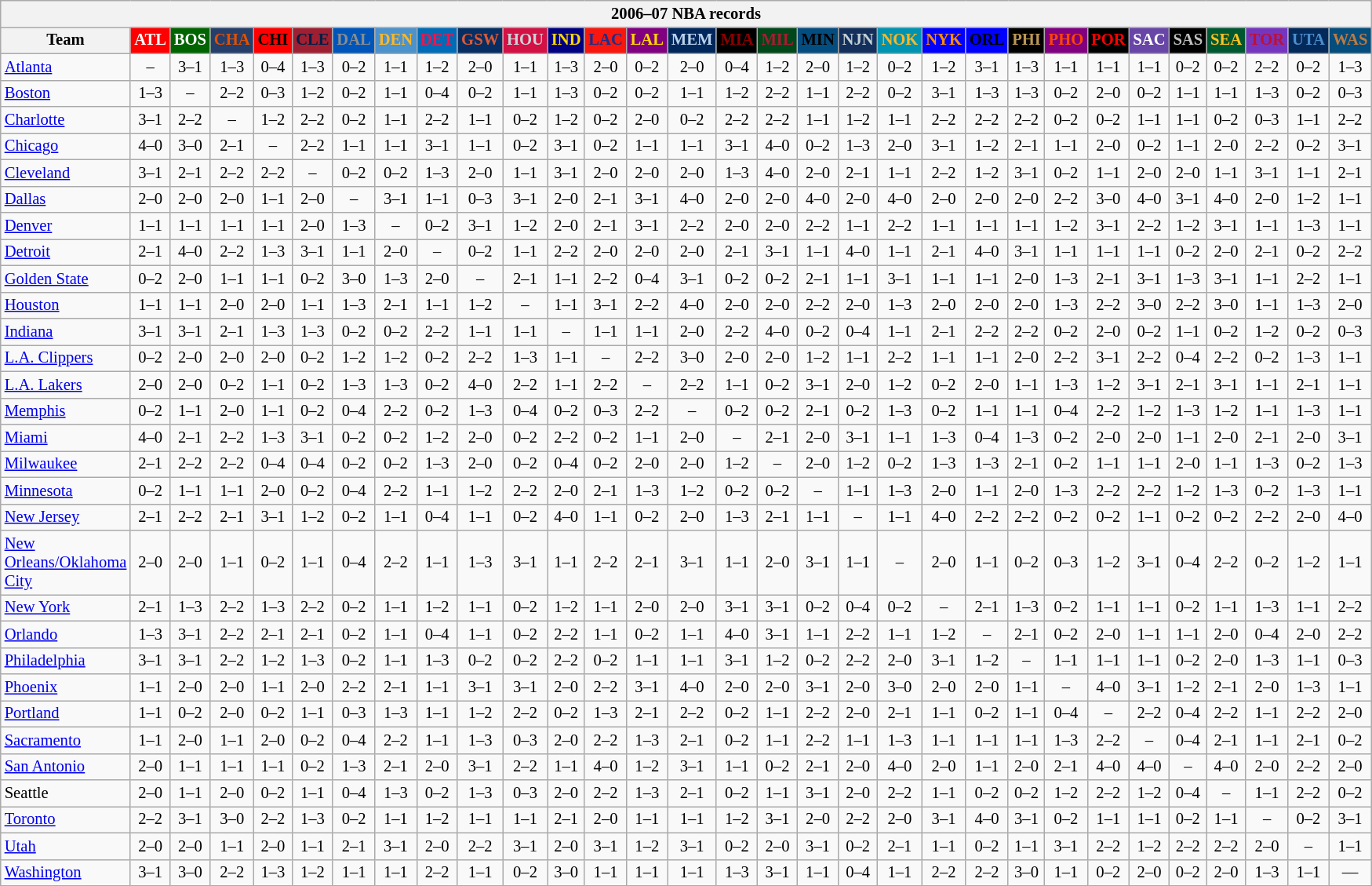<table class="wikitable" style="font-size:86%; text-align:center;">
<tr>
<th colspan=31>2006–07 NBA records</th>
</tr>
<tr>
<th width=100>Team</th>
<th style="background:#FF0000;color:#FFFFFF;width=35">ATL</th>
<th style="background:#006400;color:#FFFFFF;width=35">BOS</th>
<th style="background:#253E6A;color:#DF5106;width=35">CHA</th>
<th style="background:#FF0000;color:#000000;width=35">CHI</th>
<th style="background:#9F1F32;color:#001D43;width=35">CLE</th>
<th style="background:#0055BA;color:#898D8F;width=35">DAL</th>
<th style="background:#4C92CC;color:#FDB827;width=35">DEN</th>
<th style="background:#006BB7;color:#ED164B;width=35">DET</th>
<th style="background:#072E63;color:#DC5A34;width=35">GSW</th>
<th style="background:#D31145;color:#CBD4D8;width=35">HOU</th>
<th style="background:#000080;color:#FFD700;width=35">IND</th>
<th style="background:#F9160D;color:#1A2E8B;width=35">LAC</th>
<th style="background:#800080;color:#FFD700;width=35">LAL</th>
<th style="background:#00265B;color:#BAD1EB;width=35">MEM</th>
<th style="background:#000000;color:#8B0000;width=35">MIA</th>
<th style="background:#00471B;color:#AC1A2F;width=35">MIL</th>
<th style="background:#044D80;color:#000000;width=35">MIN</th>
<th style="background:#12305B;color:#C4CED4;width=35">NJN</th>
<th style="background:#0093B1;color:#FDB827;width=35">NOK</th>
<th style="background:#0000FF;color:#FF8C00;width=35">NYK</th>
<th style="background:#0000FF;color:#000000;width=35">ORL</th>
<th style="background:#000000;color:#BB9754;width=35">PHI</th>
<th style="background:#800080;color:#FF4500;width=35">PHO</th>
<th style="background:#000000;color:#FF0000;width=35">POR</th>
<th style="background:#6846A8;color:#FFFFFF;width=35">SAC</th>
<th style="background:#000000;color:#C0C0C0;width=35">SAS</th>
<th style="background:#005831;color:#FFC322;width=35">SEA</th>
<th style="background:#7436BF;color:#BE0F34;width=35">TOR</th>
<th style="background:#042A5C;color:#4C8ECC;width=35">UTA</th>
<th style="background:#044D7D;color:#BC7A44;width=35">WAS</th>
</tr>
<tr>
<td style="text-align:left;"><a href='#'>Atlanta</a></td>
<td>–</td>
<td>3–1</td>
<td>1–3</td>
<td>0–4</td>
<td>1–3</td>
<td>0–2</td>
<td>1–1</td>
<td>1–2</td>
<td>2–0</td>
<td>1–1</td>
<td>1–3</td>
<td>2–0</td>
<td>0–2</td>
<td>2–0</td>
<td>0–4</td>
<td>1–2</td>
<td>2–0</td>
<td>1–2</td>
<td>0–2</td>
<td>1–2</td>
<td>3–1</td>
<td>1–3</td>
<td>1–1</td>
<td>1–1</td>
<td>1–1</td>
<td>0–2</td>
<td>0–2</td>
<td>2–2</td>
<td>0–2</td>
<td>1–3</td>
</tr>
<tr>
<td style="text-align:left;"><a href='#'>Boston</a></td>
<td>1–3</td>
<td>–</td>
<td>2–2</td>
<td>0–3</td>
<td>1–2</td>
<td>0–2</td>
<td>1–1</td>
<td>0–4</td>
<td>0–2</td>
<td>1–1</td>
<td>1–3</td>
<td>0–2</td>
<td>0–2</td>
<td>1–1</td>
<td>1–2</td>
<td>2–2</td>
<td>1–1</td>
<td>2–2</td>
<td>0–2</td>
<td>3–1</td>
<td>1–3</td>
<td>1–3</td>
<td>0–2</td>
<td>2–0</td>
<td>0–2</td>
<td>1–1</td>
<td>1–1</td>
<td>1–3</td>
<td>0–2</td>
<td>0–3</td>
</tr>
<tr>
<td style="text-align:left;"><a href='#'>Charlotte</a></td>
<td>3–1</td>
<td>2–2</td>
<td>–</td>
<td>1–2</td>
<td>2–2</td>
<td>0–2</td>
<td>1–1</td>
<td>2–2</td>
<td>1–1</td>
<td>0–2</td>
<td>1–2</td>
<td>0–2</td>
<td>2–0</td>
<td>0–2</td>
<td>2–2</td>
<td>2–2</td>
<td>1–1</td>
<td>1–2</td>
<td>1–1</td>
<td>2–2</td>
<td>2–2</td>
<td>2–2</td>
<td>0–2</td>
<td>0–2</td>
<td>1–1</td>
<td>1–1</td>
<td>0–2</td>
<td>0–3</td>
<td>1–1</td>
<td>2–2</td>
</tr>
<tr>
<td style="text-align:left;"><a href='#'>Chicago</a></td>
<td>4–0</td>
<td>3–0</td>
<td>2–1</td>
<td>–</td>
<td>2–2</td>
<td>1–1</td>
<td>1–1</td>
<td>3–1</td>
<td>1–1</td>
<td>0–2</td>
<td>3–1</td>
<td>0–2</td>
<td>1–1</td>
<td>1–1</td>
<td>3–1</td>
<td>4–0</td>
<td>0–2</td>
<td>1–3</td>
<td>2–0</td>
<td>3–1</td>
<td>1–2</td>
<td>2–1</td>
<td>1–1</td>
<td>2–0</td>
<td>0–2</td>
<td>1–1</td>
<td>2–0</td>
<td>2–2</td>
<td>0–2</td>
<td>3–1</td>
</tr>
<tr>
<td style="text-align:left;"><a href='#'>Cleveland</a></td>
<td>3–1</td>
<td>2–1</td>
<td>2–2</td>
<td>2–2</td>
<td>–</td>
<td>0–2</td>
<td>0–2</td>
<td>1–3</td>
<td>2–0</td>
<td>1–1</td>
<td>3–1</td>
<td>2–0</td>
<td>2–0</td>
<td>2–0</td>
<td>1–3</td>
<td>4–0</td>
<td>2–0</td>
<td>2–1</td>
<td>1–1</td>
<td>2–2</td>
<td>1–2</td>
<td>3–1</td>
<td>0–2</td>
<td>1–1</td>
<td>2–0</td>
<td>2–0</td>
<td>1–1</td>
<td>3–1</td>
<td>1–1</td>
<td>2–1</td>
</tr>
<tr>
<td style="text-align:left;"><a href='#'>Dallas</a></td>
<td>2–0</td>
<td>2–0</td>
<td>2–0</td>
<td>1–1</td>
<td>2–0</td>
<td>–</td>
<td>3–1</td>
<td>1–1</td>
<td>0–3</td>
<td>3–1</td>
<td>2–0</td>
<td>2–1</td>
<td>3–1</td>
<td>4–0</td>
<td>2–0</td>
<td>2–0</td>
<td>4–0</td>
<td>2–0</td>
<td>4–0</td>
<td>2–0</td>
<td>2–0</td>
<td>2–0</td>
<td>2–2</td>
<td>3–0</td>
<td>4–0</td>
<td>3–1</td>
<td>4–0</td>
<td>2–0</td>
<td>1–2</td>
<td>1–1</td>
</tr>
<tr>
<td style="text-align:left;"><a href='#'>Denver</a></td>
<td>1–1</td>
<td>1–1</td>
<td>1–1</td>
<td>1–1</td>
<td>2–0</td>
<td>1–3</td>
<td>–</td>
<td>0–2</td>
<td>3–1</td>
<td>1–2</td>
<td>2–0</td>
<td>2–1</td>
<td>3–1</td>
<td>2–2</td>
<td>2–0</td>
<td>2–0</td>
<td>2–2</td>
<td>1–1</td>
<td>2–2</td>
<td>1–1</td>
<td>1–1</td>
<td>1–1</td>
<td>1–2</td>
<td>3–1</td>
<td>2–2</td>
<td>1–2</td>
<td>3–1</td>
<td>1–1</td>
<td>1–3</td>
<td>1–1</td>
</tr>
<tr>
<td style="text-align:left;"><a href='#'>Detroit</a></td>
<td>2–1</td>
<td>4–0</td>
<td>2–2</td>
<td>1–3</td>
<td>3–1</td>
<td>1–1</td>
<td>2–0</td>
<td>–</td>
<td>0–2</td>
<td>1–1</td>
<td>2–2</td>
<td>2–0</td>
<td>2–0</td>
<td>2–0</td>
<td>2–1</td>
<td>3–1</td>
<td>1–1</td>
<td>4–0</td>
<td>1–1</td>
<td>2–1</td>
<td>4–0</td>
<td>3–1</td>
<td>1–1</td>
<td>1–1</td>
<td>1–1</td>
<td>0–2</td>
<td>2–0</td>
<td>2–1</td>
<td>0–2</td>
<td>2–2</td>
</tr>
<tr>
<td style="text-align:left;"><a href='#'>Golden State</a></td>
<td>0–2</td>
<td>2–0</td>
<td>1–1</td>
<td>1–1</td>
<td>0–2</td>
<td>3–0</td>
<td>1–3</td>
<td>2–0</td>
<td>–</td>
<td>2–1</td>
<td>1–1</td>
<td>2–2</td>
<td>0–4</td>
<td>3–1</td>
<td>0–2</td>
<td>0–2</td>
<td>2–1</td>
<td>1–1</td>
<td>3–1</td>
<td>1–1</td>
<td>1–1</td>
<td>2–0</td>
<td>1–3</td>
<td>2–1</td>
<td>3–1</td>
<td>1–3</td>
<td>3–1</td>
<td>1–1</td>
<td>2–2</td>
<td>1–1</td>
</tr>
<tr>
<td style="text-align:left;"><a href='#'>Houston</a></td>
<td>1–1</td>
<td>1–1</td>
<td>2–0</td>
<td>2–0</td>
<td>1–1</td>
<td>1–3</td>
<td>2–1</td>
<td>1–1</td>
<td>1–2</td>
<td>–</td>
<td>1–1</td>
<td>3–1</td>
<td>2–2</td>
<td>4–0</td>
<td>2–0</td>
<td>2–0</td>
<td>2–2</td>
<td>2–0</td>
<td>1–3</td>
<td>2–0</td>
<td>2–0</td>
<td>2–0</td>
<td>1–3</td>
<td>2–2</td>
<td>3–0</td>
<td>2–2</td>
<td>3–0</td>
<td>1–1</td>
<td>1–3</td>
<td>2–0</td>
</tr>
<tr>
<td style="text-align:left;"><a href='#'>Indiana</a></td>
<td>3–1</td>
<td>3–1</td>
<td>2–1</td>
<td>1–3</td>
<td>1–3</td>
<td>0–2</td>
<td>0–2</td>
<td>2–2</td>
<td>1–1</td>
<td>1–1</td>
<td>–</td>
<td>1–1</td>
<td>1–1</td>
<td>2–0</td>
<td>2–2</td>
<td>4–0</td>
<td>0–2</td>
<td>0–4</td>
<td>1–1</td>
<td>2–1</td>
<td>2–2</td>
<td>2–2</td>
<td>0–2</td>
<td>2–0</td>
<td>0–2</td>
<td>1–1</td>
<td>0–2</td>
<td>1–2</td>
<td>0–2</td>
<td>0–3</td>
</tr>
<tr>
<td style="text-align:left;"><a href='#'>L.A. Clippers</a></td>
<td>0–2</td>
<td>2–0</td>
<td>2–0</td>
<td>2–0</td>
<td>0–2</td>
<td>1–2</td>
<td>1–2</td>
<td>0–2</td>
<td>2–2</td>
<td>1–3</td>
<td>1–1</td>
<td>–</td>
<td>2–2</td>
<td>3–0</td>
<td>2–0</td>
<td>2–0</td>
<td>1–2</td>
<td>1–1</td>
<td>2–2</td>
<td>1–1</td>
<td>1–1</td>
<td>2–0</td>
<td>2–2</td>
<td>3–1</td>
<td>2–2</td>
<td>0–4</td>
<td>2–2</td>
<td>0–2</td>
<td>1–3</td>
<td>1–1</td>
</tr>
<tr>
<td style="text-align:left;"><a href='#'>L.A. Lakers</a></td>
<td>2–0</td>
<td>2–0</td>
<td>0–2</td>
<td>1–1</td>
<td>0–2</td>
<td>1–3</td>
<td>1–3</td>
<td>0–2</td>
<td>4–0</td>
<td>2–2</td>
<td>1–1</td>
<td>2–2</td>
<td>–</td>
<td>2–2</td>
<td>1–1</td>
<td>0–2</td>
<td>3–1</td>
<td>2–0</td>
<td>1–2</td>
<td>0–2</td>
<td>2–0</td>
<td>1–1</td>
<td>1–3</td>
<td>1–2</td>
<td>3–1</td>
<td>2–1</td>
<td>3–1</td>
<td>1–1</td>
<td>2–1</td>
<td>1–1</td>
</tr>
<tr>
<td style="text-align:left;"><a href='#'>Memphis</a></td>
<td>0–2</td>
<td>1–1</td>
<td>2–0</td>
<td>1–1</td>
<td>0–2</td>
<td>0–4</td>
<td>2–2</td>
<td>0–2</td>
<td>1–3</td>
<td>0–4</td>
<td>0–2</td>
<td>0–3</td>
<td>2–2</td>
<td>–</td>
<td>0–2</td>
<td>0–2</td>
<td>2–1</td>
<td>0–2</td>
<td>1–3</td>
<td>0–2</td>
<td>1–1</td>
<td>1–1</td>
<td>0–4</td>
<td>2–2</td>
<td>1–2</td>
<td>1–3</td>
<td>1–2</td>
<td>1–1</td>
<td>1–3</td>
<td>1–1</td>
</tr>
<tr>
<td style="text-align:left;"><a href='#'>Miami</a></td>
<td>4–0</td>
<td>2–1</td>
<td>2–2</td>
<td>1–3</td>
<td>3–1</td>
<td>0–2</td>
<td>0–2</td>
<td>1–2</td>
<td>2–0</td>
<td>0–2</td>
<td>2–2</td>
<td>0–2</td>
<td>1–1</td>
<td>2–0</td>
<td>–</td>
<td>2–1</td>
<td>2–0</td>
<td>3–1</td>
<td>1–1</td>
<td>1–3</td>
<td>0–4</td>
<td>1–3</td>
<td>0–2</td>
<td>2–0</td>
<td>2–0</td>
<td>1–1</td>
<td>2–0</td>
<td>2–1</td>
<td>2–0</td>
<td>3–1</td>
</tr>
<tr>
<td style="text-align:left;"><a href='#'>Milwaukee</a></td>
<td>2–1</td>
<td>2–2</td>
<td>2–2</td>
<td>0–4</td>
<td>0–4</td>
<td>0–2</td>
<td>0–2</td>
<td>1–3</td>
<td>2–0</td>
<td>0–2</td>
<td>0–4</td>
<td>0–2</td>
<td>2–0</td>
<td>2–0</td>
<td>1–2</td>
<td>–</td>
<td>2–0</td>
<td>1–2</td>
<td>0–2</td>
<td>1–3</td>
<td>1–3</td>
<td>2–1</td>
<td>0–2</td>
<td>1–1</td>
<td>1–1</td>
<td>2–0</td>
<td>1–1</td>
<td>1–3</td>
<td>0–2</td>
<td>1–3</td>
</tr>
<tr>
<td style="text-align:left;"><a href='#'>Minnesota</a></td>
<td>0–2</td>
<td>1–1</td>
<td>1–1</td>
<td>2–0</td>
<td>0–2</td>
<td>0–4</td>
<td>2–2</td>
<td>1–1</td>
<td>1–2</td>
<td>2–2</td>
<td>2–0</td>
<td>2–1</td>
<td>1–3</td>
<td>1–2</td>
<td>0–2</td>
<td>0–2</td>
<td>–</td>
<td>1–1</td>
<td>1–3</td>
<td>2–0</td>
<td>1–1</td>
<td>2–0</td>
<td>1–3</td>
<td>2–2</td>
<td>2–2</td>
<td>1–2</td>
<td>1–3</td>
<td>0–2</td>
<td>1–3</td>
<td>1–1</td>
</tr>
<tr>
<td style="text-align:left;"><a href='#'>New Jersey</a></td>
<td>2–1</td>
<td>2–2</td>
<td>2–1</td>
<td>3–1</td>
<td>1–2</td>
<td>0–2</td>
<td>1–1</td>
<td>0–4</td>
<td>1–1</td>
<td>0–2</td>
<td>4–0</td>
<td>1–1</td>
<td>0–2</td>
<td>2–0</td>
<td>1–3</td>
<td>2–1</td>
<td>1–1</td>
<td>–</td>
<td>1–1</td>
<td>4–0</td>
<td>2–2</td>
<td>2–2</td>
<td>0–2</td>
<td>0–2</td>
<td>1–1</td>
<td>0–2</td>
<td>0–2</td>
<td>2–2</td>
<td>2–0</td>
<td>4–0</td>
</tr>
<tr>
<td style="text-align:left;"><a href='#'>New Orleans/Oklahoma City</a></td>
<td>2–0</td>
<td>2–0</td>
<td>1–1</td>
<td>0–2</td>
<td>1–1</td>
<td>0–4</td>
<td>2–2</td>
<td>1–1</td>
<td>1–3</td>
<td>3–1</td>
<td>1–1</td>
<td>2–2</td>
<td>2–1</td>
<td>3–1</td>
<td>1–1</td>
<td>2–0</td>
<td>3–1</td>
<td>1–1</td>
<td>–</td>
<td>2–0</td>
<td>1–1</td>
<td>0–2</td>
<td>0–3</td>
<td>1–2</td>
<td>3–1</td>
<td>0–4</td>
<td>2–2</td>
<td>0–2</td>
<td>1–2</td>
<td>1–1</td>
</tr>
<tr>
<td style="text-align:left;"><a href='#'>New York</a></td>
<td>2–1</td>
<td>1–3</td>
<td>2–2</td>
<td>1–3</td>
<td>2–2</td>
<td>0–2</td>
<td>1–1</td>
<td>1–2</td>
<td>1–1</td>
<td>0–2</td>
<td>1–2</td>
<td>1–1</td>
<td>2–0</td>
<td>2–0</td>
<td>3–1</td>
<td>3–1</td>
<td>0–2</td>
<td>0–4</td>
<td>0–2</td>
<td>–</td>
<td>2–1</td>
<td>1–3</td>
<td>0–2</td>
<td>1–1</td>
<td>1–1</td>
<td>0–2</td>
<td>1–1</td>
<td>1–3</td>
<td>1–1</td>
<td>2–2</td>
</tr>
<tr>
<td style="text-align:left;"><a href='#'>Orlando</a></td>
<td>1–3</td>
<td>3–1</td>
<td>2–2</td>
<td>2–1</td>
<td>2–1</td>
<td>0–2</td>
<td>1–1</td>
<td>0–4</td>
<td>1–1</td>
<td>0–2</td>
<td>2–2</td>
<td>1–1</td>
<td>0–2</td>
<td>1–1</td>
<td>4–0</td>
<td>3–1</td>
<td>1–1</td>
<td>2–2</td>
<td>1–1</td>
<td>1–2</td>
<td>–</td>
<td>2–1</td>
<td>0–2</td>
<td>2–0</td>
<td>1–1</td>
<td>1–1</td>
<td>2–0</td>
<td>0–4</td>
<td>2–0</td>
<td>2–2</td>
</tr>
<tr>
<td style="text-align:left;"><a href='#'>Philadelphia</a></td>
<td>3–1</td>
<td>3–1</td>
<td>2–2</td>
<td>1–2</td>
<td>1–3</td>
<td>0–2</td>
<td>1–1</td>
<td>1–3</td>
<td>0–2</td>
<td>0–2</td>
<td>2–2</td>
<td>0–2</td>
<td>1–1</td>
<td>1–1</td>
<td>3–1</td>
<td>1–2</td>
<td>0–2</td>
<td>2–2</td>
<td>2–0</td>
<td>3–1</td>
<td>1–2</td>
<td>–</td>
<td>1–1</td>
<td>1–1</td>
<td>1–1</td>
<td>0–2</td>
<td>2–0</td>
<td>1–3</td>
<td>1–1</td>
<td>0–3</td>
</tr>
<tr>
<td style="text-align:left;"><a href='#'>Phoenix</a></td>
<td>1–1</td>
<td>2–0</td>
<td>2–0</td>
<td>1–1</td>
<td>2–0</td>
<td>2–2</td>
<td>2–1</td>
<td>1–1</td>
<td>3–1</td>
<td>3–1</td>
<td>2–0</td>
<td>2–2</td>
<td>3–1</td>
<td>4–0</td>
<td>2–0</td>
<td>2–0</td>
<td>3–1</td>
<td>2–0</td>
<td>3–0</td>
<td>2–0</td>
<td>2–0</td>
<td>1–1</td>
<td>–</td>
<td>4–0</td>
<td>3–1</td>
<td>1–2</td>
<td>2–1</td>
<td>2–0</td>
<td>1–3</td>
<td>1–1</td>
</tr>
<tr>
<td style="text-align:left;"><a href='#'>Portland</a></td>
<td>1–1</td>
<td>0–2</td>
<td>2–0</td>
<td>0–2</td>
<td>1–1</td>
<td>0–3</td>
<td>1–3</td>
<td>1–1</td>
<td>1–2</td>
<td>2–2</td>
<td>0–2</td>
<td>1–3</td>
<td>2–1</td>
<td>2–2</td>
<td>0–2</td>
<td>1–1</td>
<td>2–2</td>
<td>2–0</td>
<td>2–1</td>
<td>1–1</td>
<td>0–2</td>
<td>1–1</td>
<td>0–4</td>
<td>–</td>
<td>2–2</td>
<td>0–4</td>
<td>2–2</td>
<td>1–1</td>
<td>2–2</td>
<td>2–0</td>
</tr>
<tr>
<td style="text-align:left;"><a href='#'>Sacramento</a></td>
<td>1–1</td>
<td>2–0</td>
<td>1–1</td>
<td>2–0</td>
<td>0–2</td>
<td>0–4</td>
<td>2–2</td>
<td>1–1</td>
<td>1–3</td>
<td>0–3</td>
<td>2–0</td>
<td>2–2</td>
<td>1–3</td>
<td>2–1</td>
<td>0–2</td>
<td>1–1</td>
<td>2–2</td>
<td>1–1</td>
<td>1–3</td>
<td>1–1</td>
<td>1–1</td>
<td>1–1</td>
<td>1–3</td>
<td>2–2</td>
<td>–</td>
<td>0–4</td>
<td>2–1</td>
<td>1–1</td>
<td>2–1</td>
<td>0–2</td>
</tr>
<tr>
<td style="text-align:left;"><a href='#'>San Antonio</a></td>
<td>2–0</td>
<td>1–1</td>
<td>1–1</td>
<td>1–1</td>
<td>0–2</td>
<td>1–3</td>
<td>2–1</td>
<td>2–0</td>
<td>3–1</td>
<td>2–2</td>
<td>1–1</td>
<td>4–0</td>
<td>1–2</td>
<td>3–1</td>
<td>1–1</td>
<td>0–2</td>
<td>2–1</td>
<td>2–0</td>
<td>4–0</td>
<td>2–0</td>
<td>1–1</td>
<td>2–0</td>
<td>2–1</td>
<td>4–0</td>
<td>4–0</td>
<td>–</td>
<td>4–0</td>
<td>2–0</td>
<td>2–2</td>
<td>2–0</td>
</tr>
<tr>
<td style="text-align:left;">Seattle</td>
<td>2–0</td>
<td>1–1</td>
<td>2–0</td>
<td>0–2</td>
<td>1–1</td>
<td>0–4</td>
<td>1–3</td>
<td>0–2</td>
<td>1–3</td>
<td>0–3</td>
<td>2–0</td>
<td>2–2</td>
<td>1–3</td>
<td>2–1</td>
<td>0–2</td>
<td>1–1</td>
<td>3–1</td>
<td>2–0</td>
<td>2–2</td>
<td>1–1</td>
<td>0–2</td>
<td>0–2</td>
<td>1–2</td>
<td>2–2</td>
<td>1–2</td>
<td>0–4</td>
<td>–</td>
<td>1–1</td>
<td>2–2</td>
<td>0–2</td>
</tr>
<tr>
<td style="text-align:left;"><a href='#'>Toronto</a></td>
<td>2–2</td>
<td>3–1</td>
<td>3–0</td>
<td>2–2</td>
<td>1–3</td>
<td>0–2</td>
<td>1–1</td>
<td>1–2</td>
<td>1–1</td>
<td>1–1</td>
<td>2–1</td>
<td>2–0</td>
<td>1–1</td>
<td>1–1</td>
<td>1–2</td>
<td>3–1</td>
<td>2–0</td>
<td>2–2</td>
<td>2–0</td>
<td>3–1</td>
<td>4–0</td>
<td>3–1</td>
<td>0–2</td>
<td>1–1</td>
<td>1–1</td>
<td>0–2</td>
<td>1–1</td>
<td>–</td>
<td>0–2</td>
<td>3–1</td>
</tr>
<tr>
<td style="text-align:left;"><a href='#'>Utah</a></td>
<td>2–0</td>
<td>2–0</td>
<td>1–1</td>
<td>2–0</td>
<td>1–1</td>
<td>2–1</td>
<td>3–1</td>
<td>2–0</td>
<td>2–2</td>
<td>3–1</td>
<td>2–0</td>
<td>3–1</td>
<td>1–2</td>
<td>3–1</td>
<td>0–2</td>
<td>2–0</td>
<td>3–1</td>
<td>0–2</td>
<td>2–1</td>
<td>1–1</td>
<td>0–2</td>
<td>1–1</td>
<td>3–1</td>
<td>2–2</td>
<td>1–2</td>
<td>2–2</td>
<td>2–2</td>
<td>2–0</td>
<td>–</td>
<td>1–1</td>
</tr>
<tr>
<td style="text-align:left;"><a href='#'>Washington</a></td>
<td>3–1</td>
<td>3–0</td>
<td>2–2</td>
<td>1–3</td>
<td>1–2</td>
<td>1–1</td>
<td>1–1</td>
<td>2–2</td>
<td>1–1</td>
<td>0–2</td>
<td>3–0</td>
<td>1–1</td>
<td>1–1</td>
<td>1–1</td>
<td>1–3</td>
<td>3–1</td>
<td>1–1</td>
<td>0–4</td>
<td>1–1</td>
<td>2–2</td>
<td>2–2</td>
<td>3–0</td>
<td>1–1</td>
<td>0–2</td>
<td>2–0</td>
<td>0–2</td>
<td>2–0</td>
<td>1–3</td>
<td>1–1</td>
<td>—</td>
</tr>
</table>
